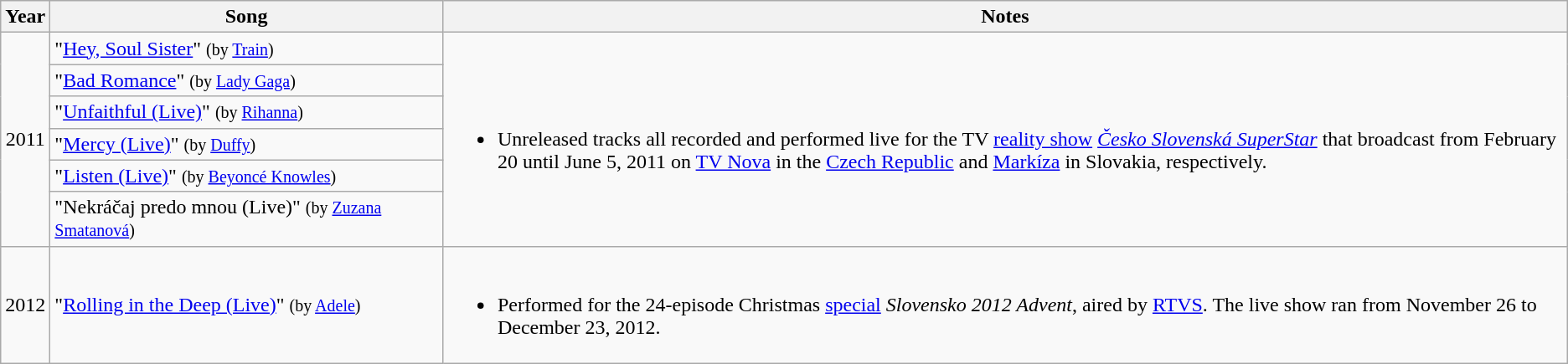<table class=wikitable style=text-align:left>
<tr>
<th width=5>Year</th>
<th width=305>Song</th>
<th>Notes</th>
</tr>
<tr>
<td rowspan=6 align=center>2011</td>
<td>"<a href='#'>Hey, Soul Sister</a>" <small>(by <a href='#'>Train</a>)</small></td>
<td rowspan=6><br><ul><li>Unreleased tracks all recorded and performed live for the TV <a href='#'>reality show</a> <em><a href='#'>Česko Slovenská SuperStar</a></em> that broadcast from February 20 until June 5, 2011 on <a href='#'>TV Nova</a> in the <a href='#'>Czech Republic</a> and <a href='#'>Markíza</a> in Slovakia, respectively.</li></ul></td>
</tr>
<tr>
<td>"<a href='#'>Bad Romance</a>" <small>(by <a href='#'>Lady Gaga</a>)</small></td>
</tr>
<tr>
<td>"<a href='#'>Unfaithful (Live)</a>" <small>(by <a href='#'>Rihanna</a>)</small></td>
</tr>
<tr>
<td>"<a href='#'>Mercy (Live)</a>" <small>(by <a href='#'>Duffy</a>)</small></td>
</tr>
<tr>
<td>"<a href='#'>Listen (Live)</a>" <small>(by <a href='#'>Beyoncé Knowles</a>)</small></td>
</tr>
<tr>
<td>"Nekráčaj predo mnou (Live)" <small>(by <a href='#'>Zuzana Smatanová</a>)</small></td>
</tr>
<tr>
<td>2012</td>
<td>"<a href='#'>Rolling in the Deep (Live)</a>" <small>(by <a href='#'>Adele</a>)</small></td>
<td><br><ul><li>Performed for the 24-episode Christmas <a href='#'>special</a> <em>Slovensko 2012 Advent</em>, aired by <a href='#'>RTVS</a>. The live show ran from November 26 to December 23, 2012.</li></ul></td>
</tr>
</table>
